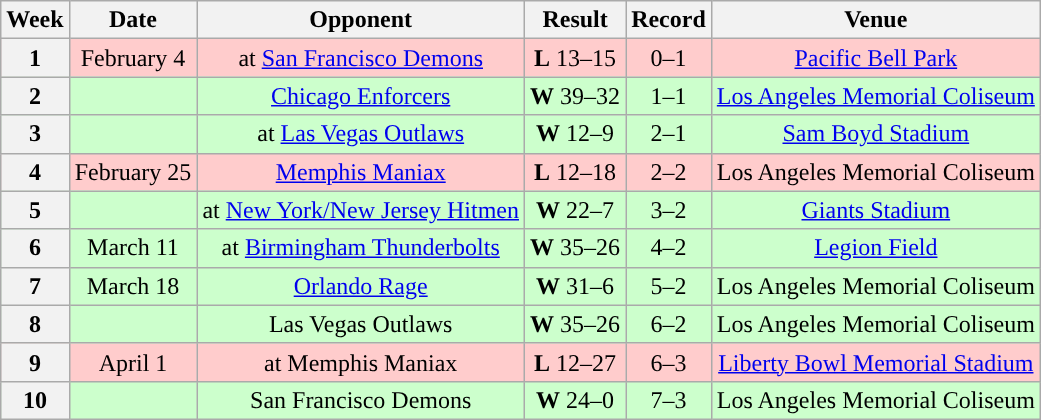<table class="wikitable" style="text-align:center">
<tr>
<th>Week</th>
<th>Date</th>
<th>Opponent</th>
<th>Result</th>
<th>Record</th>
<th>Venue</th>
</tr>
<tr style="background:#fcc">
<th>1</th>
<td>February 4</td>
<td>at <a href='#'>San Francisco Demons</a></td>
<td><strong>L</strong> 13–15</td>
<td>0–1</td>
<td><a href='#'>Pacific Bell Park</a></td>
</tr>
<tr style="background:#cfc">
<th>2</th>
<td></td>
<td><a href='#'>Chicago Enforcers</a></td>
<td><strong>W</strong> 39–32 </td>
<td>1–1</td>
<td><a href='#'>Los Angeles Memorial Coliseum</a></td>
</tr>
<tr style="background:#cfc">
<th>3</th>
<td></td>
<td>at <a href='#'>Las Vegas Outlaws</a></td>
<td><strong>W</strong> 12–9</td>
<td>2–1</td>
<td><a href='#'>Sam Boyd Stadium</a></td>
</tr>
<tr style="background:#fcc">
<th>4</th>
<td>February 25</td>
<td><a href='#'>Memphis Maniax</a></td>
<td><strong>L</strong> 12–18</td>
<td>2–2</td>
<td>Los Angeles Memorial Coliseum</td>
</tr>
<tr style="background:#cfc">
<th>5</th>
<td></td>
<td>at <a href='#'>New York/New Jersey Hitmen</a></td>
<td><strong>W</strong> 22–7</td>
<td>3–2</td>
<td><a href='#'>Giants Stadium</a></td>
</tr>
<tr style="background:#cfc">
<th>6</th>
<td>March 11</td>
<td>at <a href='#'>Birmingham Thunderbolts</a></td>
<td><strong>W</strong> 35–26</td>
<td>4–2</td>
<td><a href='#'>Legion Field</a></td>
</tr>
<tr style="background:#cfc">
<th>7</th>
<td>March 18</td>
<td><a href='#'>Orlando Rage</a></td>
<td><strong>W</strong> 31–6</td>
<td>5–2</td>
<td>Los Angeles Memorial Coliseum</td>
</tr>
<tr style="background:#cfc">
<th>8</th>
<td></td>
<td>Las Vegas Outlaws</td>
<td><strong>W</strong> 35–26</td>
<td>6–2</td>
<td>Los Angeles Memorial Coliseum</td>
</tr>
<tr style="background:#fcc">
<th>9</th>
<td>April 1</td>
<td>at Memphis Maniax</td>
<td><strong>L</strong> 12–27</td>
<td>6–3</td>
<td><a href='#'>Liberty Bowl Memorial Stadium</a></td>
</tr>
<tr style="background:#cfc">
<th>10</th>
<td></td>
<td>San Francisco Demons</td>
<td><strong>W</strong> 24–0</td>
<td>7–3</td>
<td>Los Angeles Memorial Coliseum</td>
</tr>
</table>
